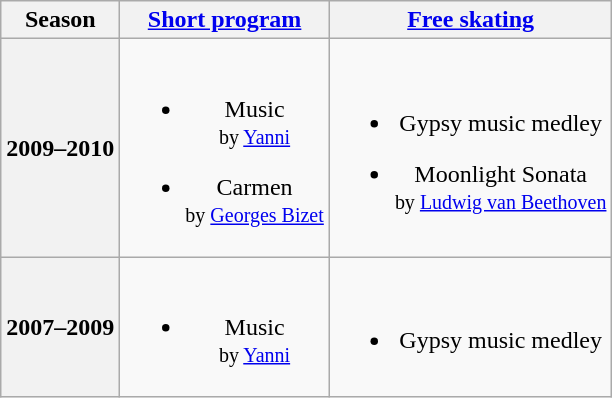<table class="wikitable" style="text-align:center">
<tr>
<th>Season</th>
<th><a href='#'>Short program</a></th>
<th><a href='#'>Free skating</a></th>
</tr>
<tr>
<th>2009–2010 <br> </th>
<td><br><ul><li>Music <br><small> by <a href='#'>Yanni</a> </small></li></ul><ul><li>Carmen <br><small> by <a href='#'>Georges Bizet</a> </small></li></ul></td>
<td><br><ul><li>Gypsy music medley</li></ul><ul><li>Moonlight Sonata <br><small> by <a href='#'>Ludwig van Beethoven</a> </small></li></ul></td>
</tr>
<tr>
<th>2007–2009 <br> </th>
<td><br><ul><li>Music <br><small> by <a href='#'>Yanni</a> </small></li></ul></td>
<td><br><ul><li>Gypsy music medley</li></ul></td>
</tr>
</table>
